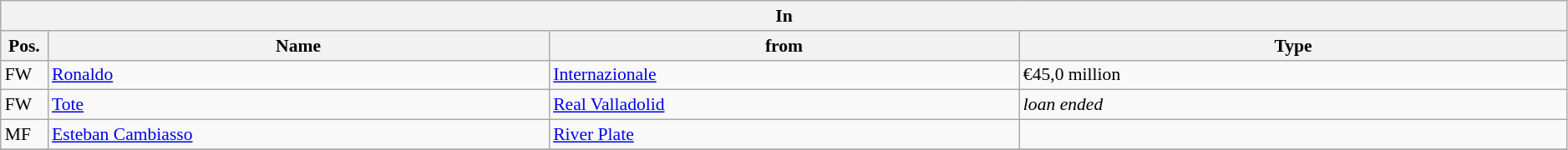<table class="wikitable" style="font-size:90%;width:99%;">
<tr>
<th colspan="4">In</th>
</tr>
<tr>
<th width=3%>Pos.</th>
<th width=32%>Name</th>
<th width=30%>from</th>
<th width=35%>Type</th>
</tr>
<tr>
<td>FW</td>
<td><a href='#'>Ronaldo</a></td>
<td><a href='#'>Internazionale</a></td>
<td>€45,0 million</td>
</tr>
<tr>
<td>FW</td>
<td><a href='#'>Tote</a></td>
<td><a href='#'>Real Valladolid</a></td>
<td><em>loan ended</em></td>
</tr>
<tr>
<td>MF</td>
<td><a href='#'>Esteban Cambiasso</a></td>
<td><a href='#'>River Plate</a></td>
<td></td>
</tr>
<tr>
</tr>
</table>
